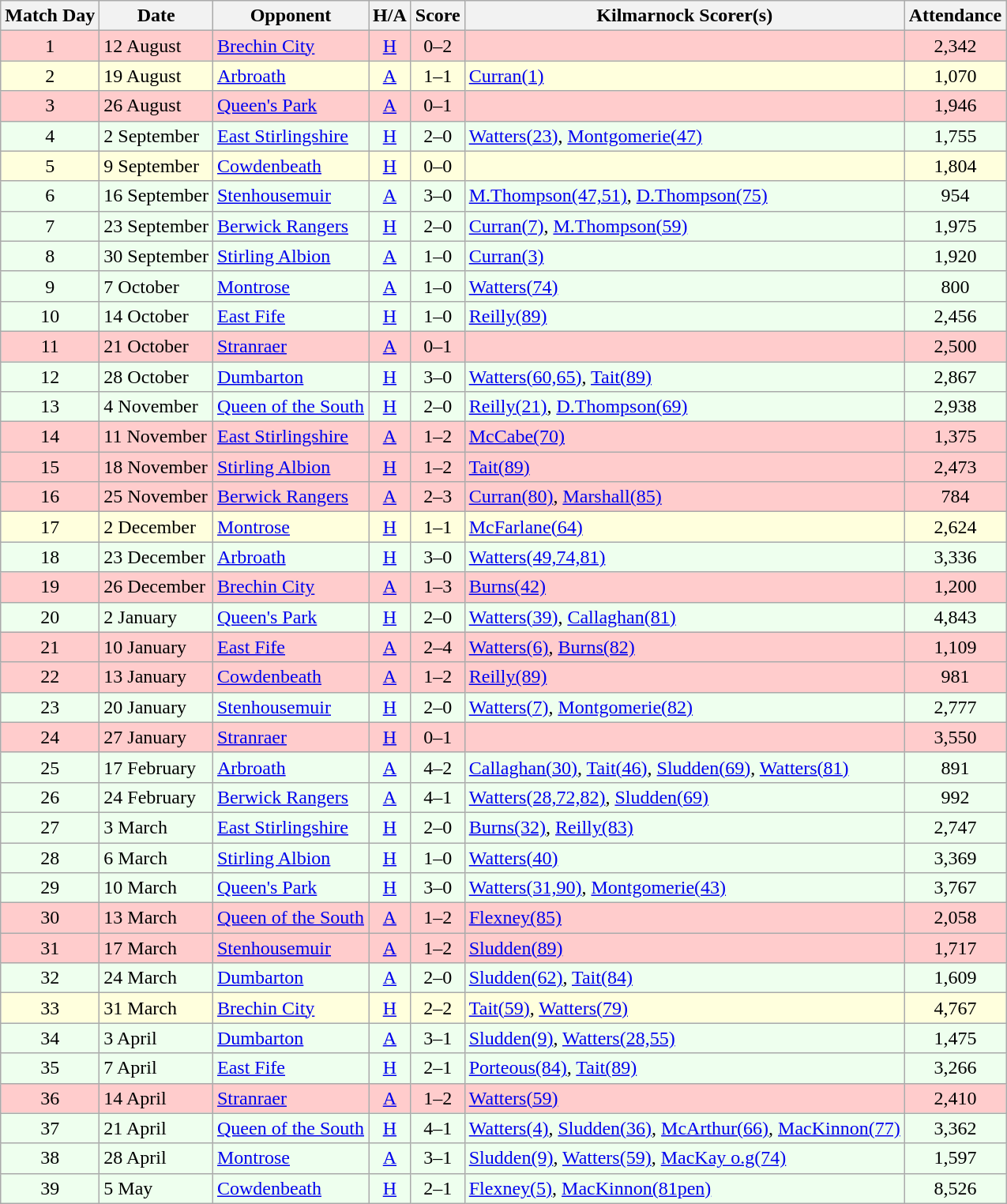<table class="wikitable" style="text-align:center">
<tr>
<th>Match Day</th>
<th>Date</th>
<th>Opponent</th>
<th>H/A</th>
<th>Score</th>
<th>Kilmarnock Scorer(s)</th>
<th>Attendance</th>
</tr>
<tr bgcolor=#FFCCCC>
<td>1</td>
<td align=left>12 August</td>
<td align=left><a href='#'>Brechin City</a></td>
<td><a href='#'>H</a></td>
<td>0–2</td>
<td align=left></td>
<td>2,342</td>
</tr>
<tr bgcolor=#FFFFDD>
<td>2</td>
<td align=left>19 August</td>
<td align=left><a href='#'>Arbroath</a></td>
<td><a href='#'>A</a></td>
<td>1–1</td>
<td align=left><a href='#'>Curran(1)</a></td>
<td>1,070</td>
</tr>
<tr bgcolor=#FFCCCC>
<td>3</td>
<td align=left>26 August</td>
<td align=left><a href='#'>Queen's Park</a></td>
<td><a href='#'>A</a></td>
<td>0–1</td>
<td align=left></td>
<td>1,946</td>
</tr>
<tr bgcolor=#EEFFEE>
<td>4</td>
<td align=left>2 September</td>
<td align=left><a href='#'>East Stirlingshire</a></td>
<td><a href='#'>H</a></td>
<td>2–0</td>
<td align=left><a href='#'>Watters(23)</a>, <a href='#'>Montgomerie(47)</a></td>
<td>1,755</td>
</tr>
<tr bgcolor=#FFFFDD>
<td>5</td>
<td align=left>9 September</td>
<td align=left><a href='#'>Cowdenbeath</a></td>
<td><a href='#'>H</a></td>
<td>0–0</td>
<td align=left></td>
<td>1,804</td>
</tr>
<tr bgcolor=#EEFFEE>
<td>6</td>
<td align=left>16 September</td>
<td align=left><a href='#'>Stenhousemuir</a></td>
<td><a href='#'>A</a></td>
<td>3–0</td>
<td align=left><a href='#'>M.Thompson(47,51)</a>, <a href='#'>D.Thompson(75)</a></td>
<td>954</td>
</tr>
<tr bgcolor=#EEFFEE>
<td>7</td>
<td align=left>23 September</td>
<td align=left><a href='#'>Berwick Rangers</a></td>
<td><a href='#'>H</a></td>
<td>2–0</td>
<td align=left><a href='#'>Curran(7)</a>, <a href='#'>M.Thompson(59)</a></td>
<td>1,975</td>
</tr>
<tr bgcolor=#EEFFEE>
<td>8</td>
<td align=left>30 September</td>
<td align=left><a href='#'>Stirling Albion</a></td>
<td><a href='#'>A</a></td>
<td>1–0</td>
<td align=left><a href='#'>Curran(3)</a></td>
<td>1,920</td>
</tr>
<tr bgcolor=#EEFFEE>
<td>9</td>
<td align=left>7 October</td>
<td align=left><a href='#'>Montrose</a></td>
<td><a href='#'>A</a></td>
<td>1–0</td>
<td align=left><a href='#'>Watters(74)</a></td>
<td>800</td>
</tr>
<tr bgcolor=#EEFFEE>
<td>10</td>
<td align=left>14 October</td>
<td align=left><a href='#'>East Fife</a></td>
<td><a href='#'>H</a></td>
<td>1–0</td>
<td align=left><a href='#'>Reilly(89)</a></td>
<td>2,456</td>
</tr>
<tr bgcolor=#FFCCCC>
<td>11</td>
<td align=left>21 October</td>
<td align=left><a href='#'>Stranraer</a></td>
<td><a href='#'>A</a></td>
<td>0–1</td>
<td align=left></td>
<td>2,500</td>
</tr>
<tr bgcolor=#EEFFEE>
<td>12</td>
<td align=left>28 October</td>
<td align=left><a href='#'>Dumbarton</a></td>
<td><a href='#'>H</a></td>
<td>3–0</td>
<td align=left><a href='#'>Watters(60,65)</a>, <a href='#'>Tait(89)</a></td>
<td>2,867</td>
</tr>
<tr bgcolor=#EEFFEE>
<td>13</td>
<td align=left>4 November</td>
<td align=left><a href='#'>Queen of the South</a></td>
<td><a href='#'>H</a></td>
<td>2–0</td>
<td align=left><a href='#'>Reilly(21)</a>, <a href='#'>D.Thompson(69)</a></td>
<td>2,938</td>
</tr>
<tr bgcolor=#FFCCCC>
<td>14</td>
<td align=left>11 November</td>
<td align=left><a href='#'>East Stirlingshire</a></td>
<td><a href='#'>A</a></td>
<td>1–2</td>
<td align=left><a href='#'>McCabe(70)</a></td>
<td>1,375</td>
</tr>
<tr bgcolor=#FFCCCC>
<td>15</td>
<td align=left>18 November</td>
<td align=left><a href='#'>Stirling Albion</a></td>
<td><a href='#'>H</a></td>
<td>1–2</td>
<td align=left><a href='#'>Tait(89)</a></td>
<td>2,473</td>
</tr>
<tr bgcolor=#FFCCCC>
<td>16</td>
<td align=left>25 November</td>
<td align=left><a href='#'>Berwick Rangers</a></td>
<td><a href='#'>A</a></td>
<td>2–3</td>
<td align=left><a href='#'>Curran(80)</a>, <a href='#'>Marshall(85)</a></td>
<td>784</td>
</tr>
<tr bgcolor=#FFFFDD>
<td>17</td>
<td align=left>2 December</td>
<td align=left><a href='#'>Montrose</a></td>
<td><a href='#'>H</a></td>
<td>1–1</td>
<td align=left><a href='#'>McFarlane(64)</a></td>
<td>2,624</td>
</tr>
<tr bgcolor=#EEFFEE>
<td>18</td>
<td align=left>23 December</td>
<td align=left><a href='#'>Arbroath</a></td>
<td><a href='#'>H</a></td>
<td>3–0</td>
<td align=left><a href='#'>Watters(49,74,81)</a></td>
<td>3,336</td>
</tr>
<tr bgcolor=#FFCCCC>
<td>19</td>
<td align=left>26 December</td>
<td align=left><a href='#'>Brechin City</a></td>
<td><a href='#'>A</a></td>
<td>1–3</td>
<td align=left><a href='#'>Burns(42)</a></td>
<td>1,200</td>
</tr>
<tr bgcolor=#EEFFEE>
<td>20</td>
<td align=left>2 January</td>
<td align=left><a href='#'>Queen's Park</a></td>
<td><a href='#'>H</a></td>
<td>2–0</td>
<td align=left><a href='#'>Watters(39)</a>, <a href='#'>Callaghan(81)</a></td>
<td>4,843</td>
</tr>
<tr bgcolor=#FFCCCC>
<td>21</td>
<td align=left>10 January</td>
<td align=left><a href='#'>East Fife</a></td>
<td><a href='#'>A</a></td>
<td>2–4</td>
<td align=left><a href='#'>Watters(6)</a>, <a href='#'>Burns(82)</a></td>
<td>1,109</td>
</tr>
<tr bgcolor=#FFCCCC>
<td>22</td>
<td align=left>13 January</td>
<td align=left><a href='#'>Cowdenbeath</a></td>
<td><a href='#'>A</a></td>
<td>1–2</td>
<td align=left><a href='#'>Reilly(89)</a></td>
<td>981</td>
</tr>
<tr bgcolor=#EEFFEE>
<td>23</td>
<td align=left>20 January</td>
<td align=left><a href='#'>Stenhousemuir</a></td>
<td><a href='#'>H</a></td>
<td>2–0</td>
<td align=left><a href='#'>Watters(7)</a>, <a href='#'>Montgomerie(82)</a></td>
<td>2,777</td>
</tr>
<tr bgcolor=#FFCCCC>
<td>24</td>
<td align=left>27 January</td>
<td align=left><a href='#'>Stranraer</a></td>
<td><a href='#'>H</a></td>
<td>0–1</td>
<td align=left></td>
<td>3,550</td>
</tr>
<tr bgcolor=#EEFFEE>
<td>25</td>
<td align=left>17 February</td>
<td align=left><a href='#'>Arbroath</a></td>
<td><a href='#'>A</a></td>
<td>4–2</td>
<td align=left><a href='#'>Callaghan(30)</a>, <a href='#'>Tait(46)</a>, <a href='#'>Sludden(69)</a>, <a href='#'>Watters(81)</a></td>
<td>891</td>
</tr>
<tr bgcolor=#EEFFEE>
<td>26</td>
<td align=left>24 February</td>
<td align=left><a href='#'>Berwick Rangers</a></td>
<td><a href='#'>A</a></td>
<td>4–1</td>
<td align=left><a href='#'>Watters(28,72,82)</a>, <a href='#'>Sludden(69)</a></td>
<td>992</td>
</tr>
<tr bgcolor=#EEFFEE>
<td>27</td>
<td align=left>3 March</td>
<td align=left><a href='#'>East Stirlingshire</a></td>
<td><a href='#'>H</a></td>
<td>2–0</td>
<td align=left><a href='#'>Burns(32)</a>, <a href='#'>Reilly(83)</a></td>
<td>2,747</td>
</tr>
<tr bgcolor=#EEFFEE>
<td>28</td>
<td align=left>6 March</td>
<td align=left><a href='#'>Stirling Albion</a></td>
<td><a href='#'>H</a></td>
<td>1–0</td>
<td align=left><a href='#'>Watters(40)</a></td>
<td>3,369</td>
</tr>
<tr bgcolor=#EEFFEE>
<td>29</td>
<td align=left>10 March</td>
<td align=left><a href='#'>Queen's Park</a></td>
<td><a href='#'>H</a></td>
<td>3–0</td>
<td align=left><a href='#'>Watters(31,90)</a>, <a href='#'>Montgomerie(43)</a></td>
<td>3,767</td>
</tr>
<tr bgcolor=#FFCCCC>
<td>30</td>
<td align=left>13 March</td>
<td align=left><a href='#'>Queen of the South</a></td>
<td><a href='#'>A</a></td>
<td>1–2</td>
<td align=left><a href='#'>Flexney(85)</a></td>
<td>2,058</td>
</tr>
<tr bgcolor=#FFCCCC>
<td>31</td>
<td align=left>17 March</td>
<td align=left><a href='#'>Stenhousemuir</a></td>
<td><a href='#'>A</a></td>
<td>1–2</td>
<td align=left><a href='#'>Sludden(89)</a></td>
<td>1,717</td>
</tr>
<tr bgcolor=#EEFFEE>
<td>32</td>
<td align=left>24 March</td>
<td align=left><a href='#'>Dumbarton</a></td>
<td><a href='#'>A</a></td>
<td>2–0</td>
<td align=left><a href='#'>Sludden(62)</a>, <a href='#'>Tait(84)</a></td>
<td>1,609</td>
</tr>
<tr bgcolor=#FFFFDD>
<td>33</td>
<td align=left>31 March</td>
<td align=left><a href='#'>Brechin City</a></td>
<td><a href='#'>H</a></td>
<td>2–2</td>
<td align=left><a href='#'>Tait(59)</a>, <a href='#'>Watters(79)</a></td>
<td>4,767</td>
</tr>
<tr bgcolor=#EEFFEE>
<td>34</td>
<td align=left>3 April</td>
<td align=left><a href='#'>Dumbarton</a></td>
<td><a href='#'>A</a></td>
<td>3–1</td>
<td align=left><a href='#'>Sludden(9)</a>, <a href='#'>Watters(28,55)</a></td>
<td>1,475</td>
</tr>
<tr bgcolor=#EEFFEE>
<td>35</td>
<td align=left>7 April</td>
<td align=left><a href='#'>East Fife</a></td>
<td><a href='#'>H</a></td>
<td>2–1</td>
<td align=left><a href='#'>Porteous(84)</a>, <a href='#'>Tait(89)</a></td>
<td>3,266</td>
</tr>
<tr bgcolor=#FFCCCC>
<td>36</td>
<td align=left>14 April</td>
<td align=left><a href='#'>Stranraer</a></td>
<td><a href='#'>A</a></td>
<td>1–2</td>
<td align=left><a href='#'>Watters(59)</a></td>
<td>2,410</td>
</tr>
<tr bgcolor=#EEFFEE>
<td>37</td>
<td align=left>21 April</td>
<td align=left><a href='#'>Queen of the South</a></td>
<td><a href='#'>H</a></td>
<td>4–1</td>
<td align=left><a href='#'>Watters(4)</a>, <a href='#'>Sludden(36)</a>, <a href='#'>McArthur(66)</a>, <a href='#'>MacKinnon(77)</a></td>
<td>3,362</td>
</tr>
<tr bgcolor=#EEFFEE>
<td>38</td>
<td align=left>28 April</td>
<td align=left><a href='#'>Montrose</a></td>
<td><a href='#'>A</a></td>
<td>3–1</td>
<td align=left><a href='#'>Sludden(9)</a>, <a href='#'>Watters(59)</a>, <a href='#'>MacKay o.g(74)</a></td>
<td>1,597</td>
</tr>
<tr bgcolor=#EEFFEE>
<td>39</td>
<td align=left>5 May</td>
<td align=left><a href='#'>Cowdenbeath</a></td>
<td><a href='#'>H</a></td>
<td>2–1</td>
<td align=left><a href='#'>Flexney(5)</a>, <a href='#'>MacKinnon(81pen)</a></td>
<td>8,526</td>
</tr>
</table>
